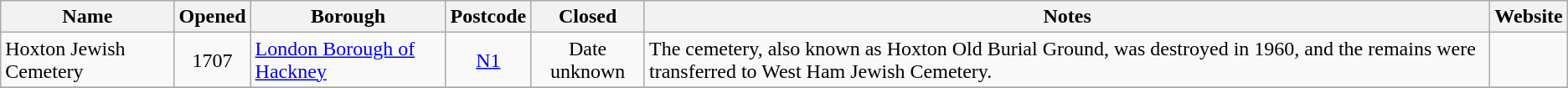<table class="wikitable sortable" style="text-align:center;">
<tr>
<th>Name</th>
<th>Opened</th>
<th>Borough</th>
<th>Postcode</th>
<th>Closed</th>
<th>Notes</th>
<th>Website</th>
</tr>
<tr>
<td style="text-align:left;">Hoxton Jewish Cemetery</td>
<td>1707</td>
<td style="text-align:left;"><a href='#'>London Borough of Hackney</a></td>
<td><a href='#'>N1</a></td>
<td>Date unknown</td>
<td style="text-align:left;">The cemetery, also known as Hoxton Old Burial Ground, was destroyed in 1960, and the remains were transferred to West Ham Jewish Cemetery.</td>
<td></td>
</tr>
<tr>
</tr>
</table>
